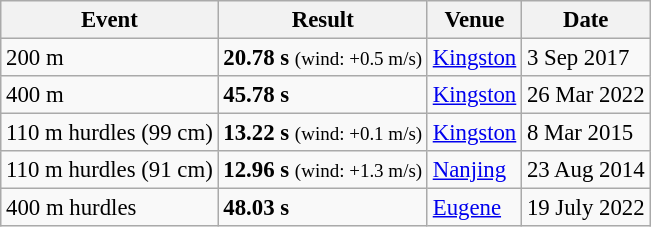<table class="wikitable" style="border-collapse: collapse; font-size: 95%;">
<tr>
<th>Event</th>
<th>Result</th>
<th>Venue</th>
<th>Date</th>
</tr>
<tr>
<td>200 m</td>
<td><strong>20.78 s</strong> <small>(wind: +0.5 m/s)</small></td>
<td> <a href='#'>Kingston</a></td>
<td>3 Sep 2017</td>
</tr>
<tr>
<td>400 m</td>
<td><strong>45.78 s</strong></td>
<td> <a href='#'>Kingston</a></td>
<td>26 Mar 2022</td>
</tr>
<tr>
<td>110 m hurdles (99 cm)</td>
<td><strong>13.22 s</strong> <small>(wind: +0.1 m/s)</small></td>
<td> <a href='#'>Kingston</a></td>
<td>8 Mar 2015</td>
</tr>
<tr>
<td>110 m hurdles (91 cm)</td>
<td><strong>12.96 s</strong> <small>(wind: +1.3 m/s)</small></td>
<td> <a href='#'>Nanjing</a></td>
<td>23 Aug 2014</td>
</tr>
<tr>
<td>400 m hurdles</td>
<td><strong>48.03 s</strong></td>
<td> <a href='#'>Eugene</a></td>
<td>19 July 2022</td>
</tr>
</table>
